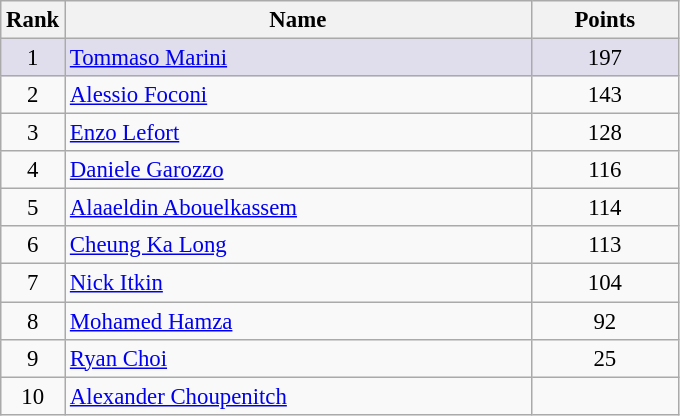<table class="wikitable" style="font-size:95%">
<tr>
<th scope="col">Rank</th>
<th scope="col" style="width:20em">Name</th>
<th scope="col" style="width:6em">Points</th>
</tr>
<tr bgcolor="#E0DDED" align="center">
<td>1</td>
<td align="left"> <a href='#'>Tommaso Marini</a></td>
<td>197</td>
</tr>
<tr align="center">
<td>2</td>
<td align="left"> <a href='#'>Alessio Foconi</a></td>
<td>143</td>
</tr>
<tr align="center">
<td>3</td>
<td align="left"> <a href='#'>Enzo Lefort</a></td>
<td>128</td>
</tr>
<tr align="center">
<td>4</td>
<td align="left"> <a href='#'>Daniele Garozzo</a></td>
<td>116</td>
</tr>
<tr align="center">
<td>5</td>
<td align="left"> <a href='#'>Alaaeldin Abouelkassem</a></td>
<td>114</td>
</tr>
<tr align="center">
<td>6</td>
<td align="left"> <a href='#'>Cheung Ka Long</a></td>
<td>113</td>
</tr>
<tr align="center">
<td>7</td>
<td align="left"> <a href='#'>Nick Itkin</a></td>
<td>104</td>
</tr>
<tr align="center">
<td>8</td>
<td align="left"> <a href='#'>Mohamed Hamza</a></td>
<td>92</td>
</tr>
<tr align="center">
<td>9</td>
<td align="left"> <a href='#'>Ryan Choi</a></td>
<td>25</td>
</tr>
<tr align="center">
<td>10</td>
<td align="left"> <a href='#'>Alexander Choupenitch</a></td>
<td></td>
</tr>
</table>
